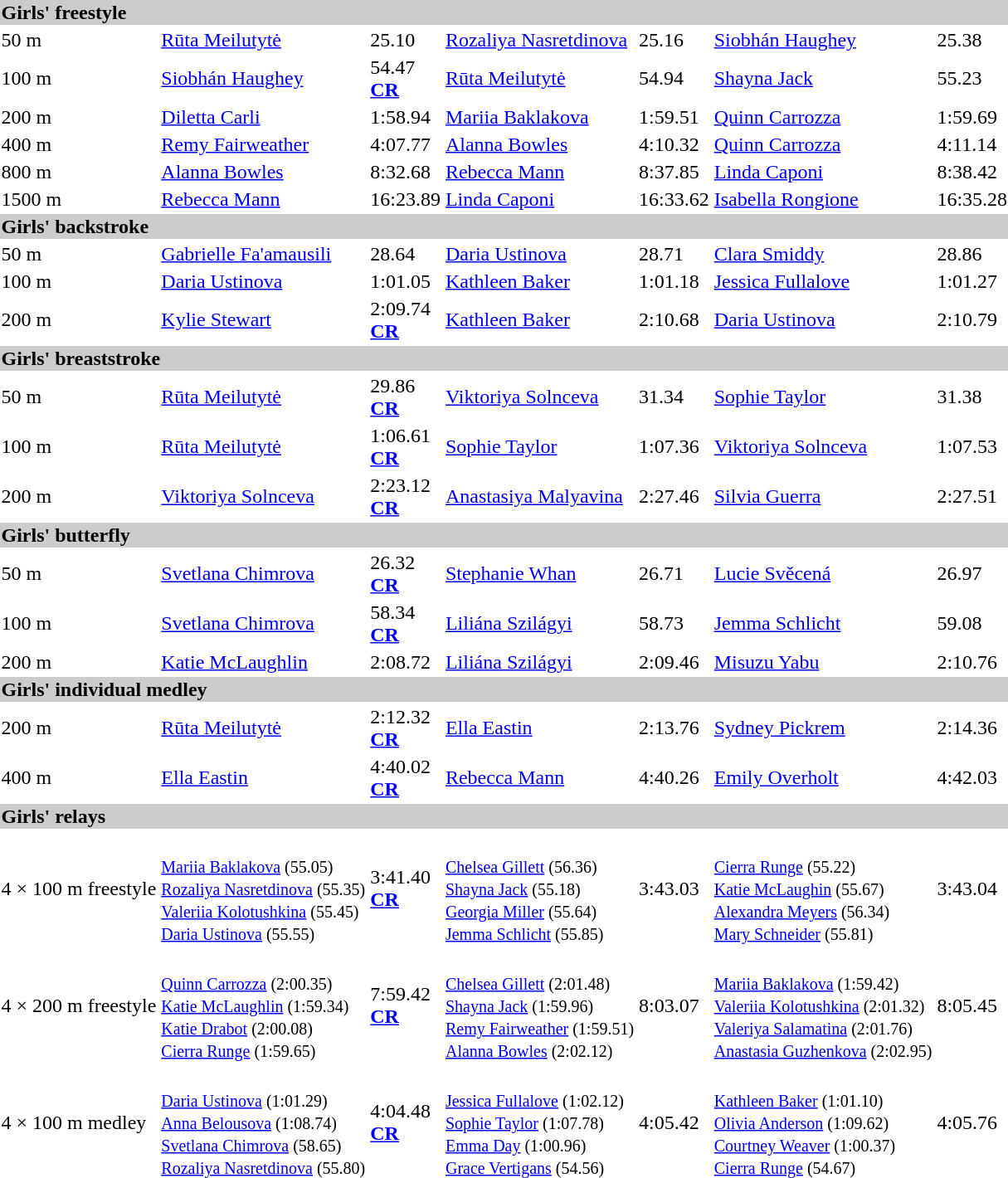<table>
<tr bgcolor="#cccccc">
<td colspan=7><strong>Girls' freestyle</strong></td>
</tr>
<tr>
<td>50 m</td>
<td><a href='#'>Rūta Meilutytė</a> <br><small></small></td>
<td>25.10</td>
<td><a href='#'>Rozaliya Nasretdinova</a> <br><small></small></td>
<td>25.16</td>
<td><a href='#'>Siobhán Haughey</a> <br><small></small></td>
<td>25.38</td>
</tr>
<tr>
<td>100 m</td>
<td><a href='#'>Siobhán Haughey</a> <br><small></small></td>
<td>54.47 <br><strong><a href='#'>CR</a></strong></td>
<td><a href='#'>Rūta Meilutytė</a> <br><small></small></td>
<td>54.94</td>
<td><a href='#'>Shayna Jack</a> <br><small></small></td>
<td>55.23</td>
</tr>
<tr>
<td>200 m</td>
<td><a href='#'>Diletta Carli</a> <br><small></small></td>
<td>1:58.94</td>
<td><a href='#'>Mariia Baklakova</a><br><small></small></td>
<td>1:59.51</td>
<td><a href='#'>Quinn Carrozza</a> <br><small></small></td>
<td>1:59.69</td>
</tr>
<tr>
<td>400 m</td>
<td><a href='#'>Remy Fairweather</a> <br><small></small></td>
<td>4:07.77</td>
<td><a href='#'>Alanna Bowles</a><br><small></small></td>
<td>4:10.32</td>
<td><a href='#'>Quinn Carrozza</a> <br><small></small></td>
<td>4:11.14</td>
</tr>
<tr>
<td>800 m</td>
<td><a href='#'>Alanna Bowles</a> <br><small></small></td>
<td>8:32.68</td>
<td><a href='#'>Rebecca Mann</a><br><small></small></td>
<td>8:37.85</td>
<td><a href='#'>Linda Caponi</a> <br><small></small></td>
<td>8:38.42</td>
</tr>
<tr>
<td>1500 m</td>
<td><a href='#'>Rebecca Mann</a> <br><small></small></td>
<td>16:23.89</td>
<td><a href='#'>Linda Caponi</a><br><small></small></td>
<td>16:33.62</td>
<td><a href='#'>Isabella Rongione</a> <br><small></small></td>
<td>16:35.28</td>
</tr>
<tr bgcolor="#cccccc">
<td colspan=7><strong>Girls' backstroke</strong></td>
</tr>
<tr>
<td>50 m</td>
<td><a href='#'>Gabrielle Fa'amausili</a> <br><small></small></td>
<td>28.64</td>
<td><a href='#'>Daria Ustinova</a> <br><small></small></td>
<td>28.71</td>
<td><a href='#'>Clara Smiddy</a> <br><small></small></td>
<td>28.86</td>
</tr>
<tr>
<td>100 m</td>
<td><a href='#'>Daria Ustinova</a> <br><small></small></td>
<td>1:01.05</td>
<td><a href='#'>Kathleen Baker</a> <br><small></small></td>
<td>1:01.18</td>
<td><a href='#'>Jessica Fullalove</a> <br><small></small></td>
<td>1:01.27</td>
</tr>
<tr>
<td>200 m</td>
<td><a href='#'>Kylie Stewart</a> <br><small></small></td>
<td>2:09.74 <br><strong><a href='#'>CR</a></strong></td>
<td><a href='#'>Kathleen Baker</a> <br><small></small></td>
<td>2:10.68</td>
<td><a href='#'>Daria Ustinova</a> <br><small></small></td>
<td>2:10.79</td>
</tr>
<tr bgcolor="#cccccc">
<td colspan=7><strong>Girls' breaststroke</strong></td>
</tr>
<tr>
<td>50 m</td>
<td><a href='#'>Rūta Meilutytė</a> <br><small></small></td>
<td>29.86 <br><strong><a href='#'>CR</a></strong></td>
<td><a href='#'>Viktoriya Solnceva</a> <br><small></small></td>
<td>31.34</td>
<td><a href='#'>Sophie Taylor</a> <br><small></small></td>
<td>31.38</td>
</tr>
<tr>
<td>100 m</td>
<td><a href='#'>Rūta Meilutytė</a> <br><small></small></td>
<td>1:06.61 <br><strong><a href='#'>CR</a></strong></td>
<td><a href='#'>Sophie Taylor</a> <br><small></small></td>
<td>1:07.36</td>
<td><a href='#'>Viktoriya Solnceva</a> <br><small></small></td>
<td>1:07.53</td>
</tr>
<tr>
<td>200 m</td>
<td><a href='#'>Viktoriya Solnceva</a> <br><small></small></td>
<td>2:23.12 <br><strong><a href='#'>CR</a></strong></td>
<td><a href='#'>Anastasiya Malyavina</a> <br><small></small></td>
<td>2:27.46</td>
<td><a href='#'>Silvia Guerra</a> <br><small></small></td>
<td>2:27.51</td>
</tr>
<tr bgcolor="#cccccc">
<td colspan=7><strong>Girls' butterfly</strong></td>
</tr>
<tr>
<td>50 m</td>
<td><a href='#'>Svetlana Chimrova</a> <br><small></small></td>
<td>26.32 <br><strong><a href='#'>CR</a></strong></td>
<td><a href='#'>Stephanie Whan</a> <br><small></small></td>
<td>26.71</td>
<td><a href='#'>Lucie Svěcená</a> <br><small></small></td>
<td>26.97</td>
</tr>
<tr>
<td>100 m</td>
<td><a href='#'>Svetlana Chimrova</a> <br><small></small></td>
<td>58.34 <br><strong><a href='#'>CR</a></strong></td>
<td><a href='#'>Liliána Szilágyi</a> <br><small></small></td>
<td>58.73</td>
<td><a href='#'>Jemma Schlicht</a> <br><small></small></td>
<td>59.08</td>
</tr>
<tr>
<td>200 m</td>
<td><a href='#'>Katie McLaughlin</a><br><small></small></td>
<td>2:08.72</td>
<td><a href='#'>Liliána Szilágyi</a><br><small></small></td>
<td>2:09.46</td>
<td><a href='#'>Misuzu Yabu</a><br><small></small></td>
<td>2:10.76</td>
</tr>
<tr bgcolor="#cccccc">
<td colspan=7><strong>Girls' individual medley</strong></td>
</tr>
<tr>
<td>200 m</td>
<td><a href='#'>Rūta Meilutytė</a> <br><small></small></td>
<td>2:12.32 <br><strong><a href='#'>CR</a></strong></td>
<td><a href='#'>Ella Eastin</a> <br><small></small></td>
<td>2:13.76</td>
<td><a href='#'>Sydney Pickrem</a> <br><small></small></td>
<td>2:14.36</td>
</tr>
<tr>
<td>400 m</td>
<td><a href='#'>Ella Eastin</a> <br><small></small></td>
<td>4:40.02 <br><strong><a href='#'>CR</a></strong></td>
<td><a href='#'>Rebecca Mann</a> <br><small></small></td>
<td>4:40.26</td>
<td><a href='#'>Emily Overholt</a> <br><small></small></td>
<td>4:42.03</td>
</tr>
<tr bgcolor="#cccccc">
<td colspan=7><strong>Girls' relays</strong></td>
</tr>
<tr>
<td>4 × 100 m freestyle</td>
<td><br><small><a href='#'>Mariia Baklakova</a> (55.05)<br><a href='#'>Rozaliya Nasretdinova</a> (55.35)<br><a href='#'>Valeriia Kolotushkina</a> (55.45)<br><a href='#'>Daria Ustinova</a> (55.55)</small></td>
<td>3:41.40 <br><strong><a href='#'>CR</a></strong></td>
<td><br><small><a href='#'>Chelsea Gillett</a> (56.36)<br><a href='#'>Shayna Jack</a> (55.18)<br><a href='#'>Georgia Miller</a> (55.64)<br><a href='#'>Jemma Schlicht</a> (55.85)</small></td>
<td>3:43.03</td>
<td><br><small><a href='#'>Cierra Runge</a> (55.22)<br><a href='#'>Katie McLaughin</a> (55.67)<br><a href='#'>Alexandra Meyers</a> (56.34)<br><a href='#'>Mary Schneider</a> (55.81)</small></td>
<td>3:43.04</td>
</tr>
<tr>
<td>4 × 200 m freestyle</td>
<td><br><small><a href='#'>Quinn Carrozza</a> (2:00.35)<br><a href='#'>Katie McLaughlin</a> (1:59.34)<br><a href='#'>Katie Drabot</a> (2:00.08)<br><a href='#'>Cierra Runge</a> (1:59.65)</small></td>
<td>7:59.42 <br><strong><a href='#'>CR</a></strong></td>
<td><br><small><a href='#'>Chelsea Gillett</a> (2:01.48)<br><a href='#'>Shayna Jack</a> (1:59.96)<br><a href='#'>Remy Fairweather</a> (1:59.51)<br><a href='#'>Alanna Bowles</a> (2:02.12)</small></td>
<td>8:03.07</td>
<td><br><small><a href='#'>Mariia Baklakova</a> (1:59.42)<br><a href='#'>Valeriia Kolotushkina</a> (2:01.32)<br><a href='#'>Valeriya Salamatina</a> (2:01.76)<br><a href='#'>Anastasia Guzhenkova</a> (2:02.95)</small></td>
<td>8:05.45</td>
</tr>
<tr>
<td>4 × 100 m medley</td>
<td><br><small><a href='#'>Daria Ustinova</a> (1:01.29)<br><a href='#'>Anna Belousova</a> (1:08.74)<br><a href='#'>Svetlana Chimrova</a> (58.65)<br><a href='#'>Rozaliya Nasretdinova</a> (55.80) </small></td>
<td>4:04.48 <br><strong><a href='#'>CR</a></strong></td>
<td><br><small><a href='#'>Jessica Fullalove</a> (1:02.12)<br><a href='#'>Sophie Taylor</a> (1:07.78)<br><a href='#'>Emma Day</a> (1:00.96)<br><a href='#'>Grace Vertigans</a> (54.56)</small></td>
<td>4:05.42</td>
<td><br><small><a href='#'>Kathleen Baker</a> (1:01.10)<br><a href='#'>Olivia Anderson</a> (1:09.62)<br><a href='#'>Courtney Weaver</a> (1:00.37)<br><a href='#'>Cierra Runge</a> (54.67)</small></td>
<td>4:05.76</td>
</tr>
</table>
